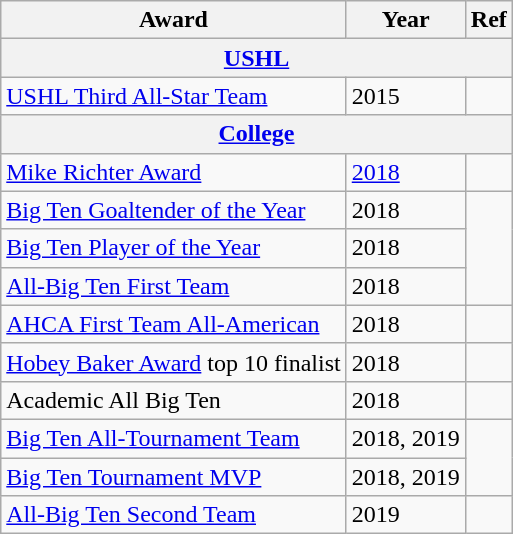<table class="wikitable">
<tr>
<th>Award</th>
<th>Year</th>
<th>Ref</th>
</tr>
<tr>
<th colspan="3"><a href='#'>USHL</a></th>
</tr>
<tr>
<td><a href='#'>USHL Third All-Star Team</a></td>
<td>2015</td>
<td></td>
</tr>
<tr>
<th colspan="3"><a href='#'>College</a></th>
</tr>
<tr>
<td><a href='#'>Mike Richter Award</a></td>
<td><a href='#'>2018</a></td>
<td></td>
</tr>
<tr>
<td><a href='#'>Big Ten Goaltender of the Year</a></td>
<td>2018</td>
<td rowspan="3"></td>
</tr>
<tr>
<td><a href='#'>Big Ten Player of the Year</a></td>
<td>2018</td>
</tr>
<tr>
<td><a href='#'>All-Big Ten First Team</a></td>
<td>2018</td>
</tr>
<tr>
<td><a href='#'>AHCA First Team All-American</a></td>
<td>2018</td>
<td></td>
</tr>
<tr>
<td><a href='#'>Hobey Baker Award</a> top 10 finalist</td>
<td>2018</td>
<td></td>
</tr>
<tr>
<td>Academic All Big Ten</td>
<td>2018</td>
<td></td>
</tr>
<tr>
<td><a href='#'>Big Ten All-Tournament Team</a></td>
<td>2018, 2019</td>
<td rowspan="2"></td>
</tr>
<tr>
<td><a href='#'>Big Ten Tournament MVP</a></td>
<td>2018, 2019</td>
</tr>
<tr>
<td><a href='#'>All-Big Ten Second Team</a></td>
<td>2019</td>
<td></td>
</tr>
</table>
